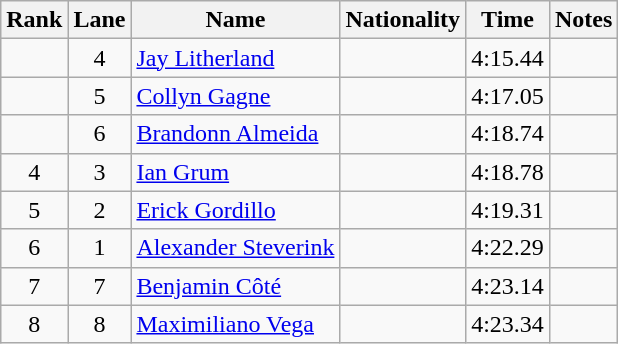<table class="wikitable sortable" style="text-align:center">
<tr>
<th>Rank</th>
<th>Lane</th>
<th>Name</th>
<th>Nationality</th>
<th>Time</th>
<th>Notes</th>
</tr>
<tr>
<td></td>
<td>4</td>
<td align="left"><a href='#'>Jay Litherland</a></td>
<td align="left"></td>
<td>4:15.44</td>
<td></td>
</tr>
<tr>
<td></td>
<td>5</td>
<td align="left"><a href='#'>Collyn Gagne</a></td>
<td align="left"></td>
<td>4:17.05</td>
<td></td>
</tr>
<tr>
<td></td>
<td>6</td>
<td align="left"><a href='#'>Brandonn Almeida</a></td>
<td align="left"></td>
<td>4:18.74</td>
<td></td>
</tr>
<tr>
<td>4</td>
<td>3</td>
<td align="left"><a href='#'>Ian Grum</a></td>
<td align="left"></td>
<td>4:18.78</td>
<td></td>
</tr>
<tr>
<td>5</td>
<td>2</td>
<td align="left"><a href='#'>Erick Gordillo</a></td>
<td align="left"></td>
<td>4:19.31</td>
<td></td>
</tr>
<tr>
<td>6</td>
<td>1</td>
<td align="left"><a href='#'>Alexander Steverink</a></td>
<td align="left"></td>
<td>4:22.29</td>
<td></td>
</tr>
<tr>
<td>7</td>
<td>7</td>
<td align="left"><a href='#'>Benjamin Côté</a></td>
<td align="left"></td>
<td>4:23.14</td>
<td></td>
</tr>
<tr>
<td>8</td>
<td>8</td>
<td align="left"><a href='#'>Maximiliano Vega</a></td>
<td align="left"></td>
<td>4:23.34</td>
<td></td>
</tr>
</table>
